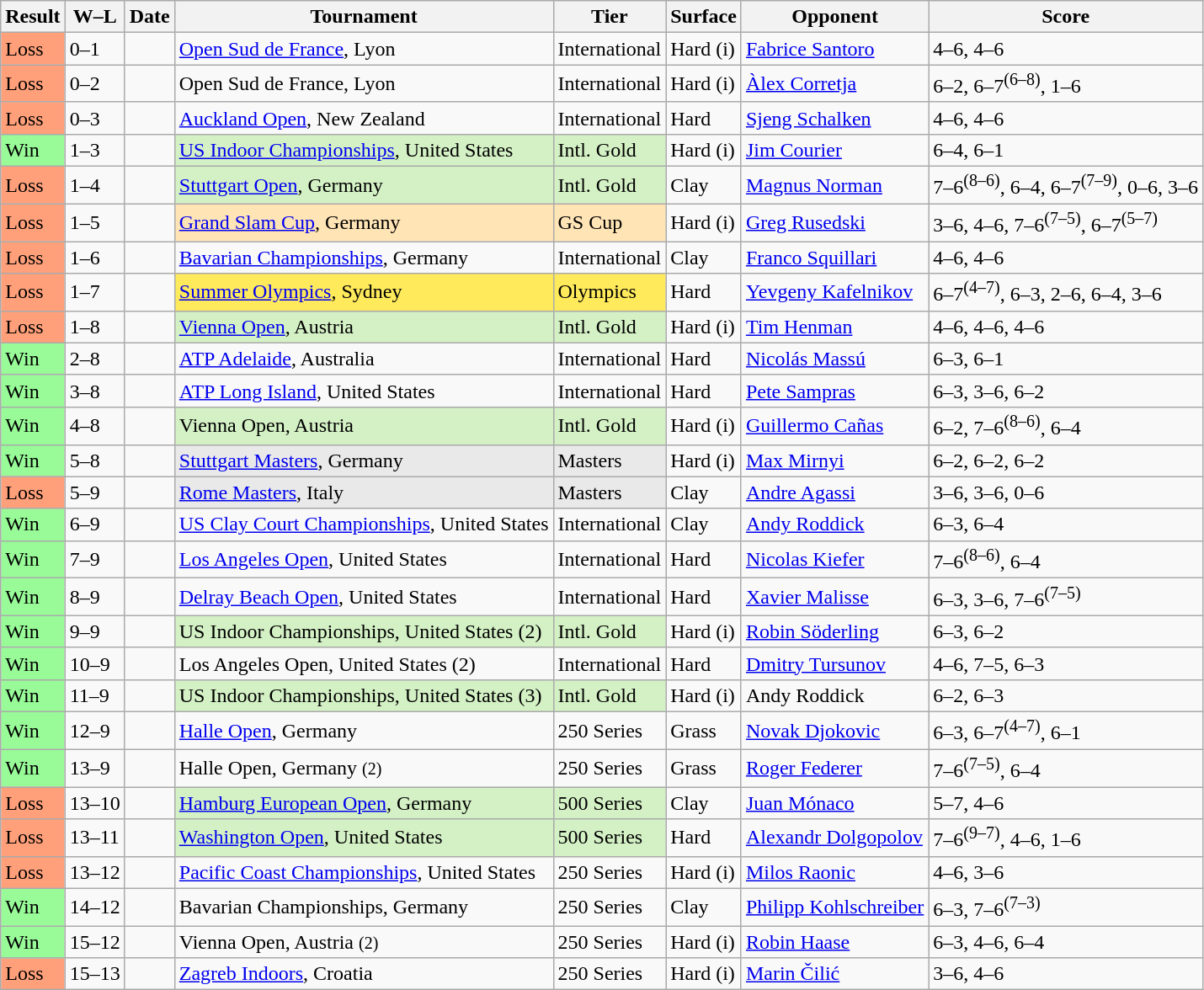<table class="sortable wikitable nowrap">
<tr>
<th>Result</th>
<th class="unsortable">W–L</th>
<th>Date</th>
<th>Tournament</th>
<th>Tier</th>
<th>Surface</th>
<th>Opponent</th>
<th class="unsortable">Score</th>
</tr>
<tr>
<td style="background:#ffa07a;">Loss</td>
<td>0–1</td>
<td><a href='#'></a></td>
<td><a href='#'>Open Sud de France</a>, Lyon</td>
<td>International</td>
<td>Hard (i)</td>
<td> <a href='#'>Fabrice Santoro</a></td>
<td>4–6, 4–6</td>
</tr>
<tr>
<td style="background:#ffa07a;">Loss</td>
<td>0–2</td>
<td><a href='#'></a></td>
<td>Open Sud de France, Lyon</td>
<td>International</td>
<td>Hard (i)</td>
<td> <a href='#'>Àlex Corretja</a></td>
<td>6–2, 6–7<sup>(6–8)</sup>, 1–6</td>
</tr>
<tr>
<td style="background:#ffa07a;">Loss</td>
<td>0–3</td>
<td><a href='#'></a></td>
<td><a href='#'>Auckland Open</a>, New Zealand</td>
<td>International</td>
<td>Hard</td>
<td> <a href='#'>Sjeng Schalken</a></td>
<td>4–6, 4–6</td>
</tr>
<tr>
<td style="background:#98fb98;">Win</td>
<td>1–3</td>
<td><a href='#'></a></td>
<td bgcolor=d4f1c5><a href='#'>US Indoor Championships</a>, United States</td>
<td bgcolor=d4f1c5>Intl. Gold</td>
<td>Hard (i)</td>
<td> <a href='#'>Jim Courier</a></td>
<td>6–4, 6–1</td>
</tr>
<tr>
<td style="background:#ffa07a;">Loss</td>
<td>1–4</td>
<td><a href='#'></a></td>
<td bgcolor=d4f1c5><a href='#'>Stuttgart Open</a>, Germany</td>
<td bgcolor=d4f1c5>Intl. Gold</td>
<td>Clay</td>
<td> <a href='#'>Magnus Norman</a></td>
<td>7–6<sup>(8–6)</sup>, 6–4, 6–7<sup>(7–9)</sup>, 0–6, 3–6</td>
</tr>
<tr>
<td style="background:#ffa07a;">Loss</td>
<td>1–5</td>
<td><a href='#'></a></td>
<td style="background:Moccasin;"><a href='#'>Grand Slam Cup</a>, Germany</td>
<td style="background:Moccasin;">GS Cup</td>
<td>Hard (i)</td>
<td> <a href='#'>Greg Rusedski</a></td>
<td>3–6, 4–6, 7–6<sup>(7–5)</sup>, 6–7<sup>(5–7)</sup></td>
</tr>
<tr>
<td style="background:#ffa07a;">Loss</td>
<td>1–6</td>
<td><a href='#'></a></td>
<td><a href='#'>Bavarian Championships</a>, Germany</td>
<td>International</td>
<td>Clay</td>
<td> <a href='#'>Franco Squillari</a></td>
<td>4–6, 4–6</td>
</tr>
<tr>
<td style="background:#ffa07a;">Loss</td>
<td>1–7</td>
<td><a href='#'></a></td>
<td bgcolor=ffea5c><a href='#'>Summer Olympics</a>, Sydney</td>
<td bgcolor=ffea5c>Olympics</td>
<td>Hard</td>
<td> <a href='#'>Yevgeny Kafelnikov</a></td>
<td>6–7<sup>(4–7)</sup>, 6–3, 2–6, 6–4, 3–6</td>
</tr>
<tr>
<td style="background:#ffa07a;">Loss</td>
<td>1–8</td>
<td><a href='#'></a></td>
<td bgcolor=d4f1c5><a href='#'>Vienna Open</a>, Austria</td>
<td bgcolor=d4f1c5>Intl. Gold</td>
<td>Hard (i)</td>
<td> <a href='#'>Tim Henman</a></td>
<td>4–6, 4–6, 4–6</td>
</tr>
<tr>
<td style="background:#98fb98;">Win</td>
<td>2–8</td>
<td><a href='#'></a></td>
<td><a href='#'>ATP Adelaide</a>, Australia</td>
<td>International</td>
<td>Hard</td>
<td> <a href='#'>Nicolás Massú</a></td>
<td>6–3, 6–1</td>
</tr>
<tr>
<td style="background:#98fb98;">Win</td>
<td>3–8</td>
<td><a href='#'></a></td>
<td><a href='#'>ATP Long Island</a>, United States</td>
<td>International</td>
<td>Hard</td>
<td> <a href='#'>Pete Sampras</a></td>
<td>6–3, 3–6, 6–2</td>
</tr>
<tr>
<td style="background:#98fb98;">Win</td>
<td>4–8</td>
<td><a href='#'></a></td>
<td bgcolor=d4f1c5>Vienna Open, Austria</td>
<td bgcolor=d4f1c5>Intl. Gold</td>
<td>Hard (i)</td>
<td> <a href='#'>Guillermo Cañas</a></td>
<td>6–2, 7–6<sup>(8–6)</sup>, 6–4</td>
</tr>
<tr>
<td style="background:#98fb98;">Win</td>
<td>5–8</td>
<td><a href='#'></a></td>
<td bgcolor=e9e9e9><a href='#'>Stuttgart Masters</a>, Germany</td>
<td bgcolor=e9e9e9>Masters</td>
<td>Hard (i)</td>
<td> <a href='#'>Max Mirnyi</a></td>
<td>6–2, 6–2, 6–2</td>
</tr>
<tr>
<td style="background:#ffa07a;">Loss</td>
<td>5–9</td>
<td><a href='#'></a></td>
<td bgcolor=e9e9e9><a href='#'>Rome Masters</a>, Italy</td>
<td bgcolor=e9e9e9>Masters</td>
<td>Clay</td>
<td> <a href='#'>Andre Agassi</a></td>
<td>3–6, 3–6, 0–6</td>
</tr>
<tr>
<td style="background:#98fb98;">Win</td>
<td>6–9</td>
<td><a href='#'></a></td>
<td><a href='#'>US Clay Court Championships</a>, United States</td>
<td>International</td>
<td>Clay</td>
<td> <a href='#'>Andy Roddick</a></td>
<td>6–3, 6–4</td>
</tr>
<tr>
<td style="background:#98fb98;">Win</td>
<td>7–9</td>
<td><a href='#'></a></td>
<td><a href='#'>Los Angeles Open</a>, United States</td>
<td>International</td>
<td>Hard</td>
<td> <a href='#'>Nicolas Kiefer</a></td>
<td>7–6<sup>(8–6)</sup>, 6–4</td>
</tr>
<tr>
<td style="background:#98fb98;">Win</td>
<td>8–9</td>
<td><a href='#'></a></td>
<td><a href='#'>Delray Beach Open</a>, United States</td>
<td>International</td>
<td>Hard</td>
<td> <a href='#'>Xavier Malisse</a></td>
<td>6–3, 3–6, 7–6<sup>(7–5)</sup></td>
</tr>
<tr>
<td style="background:#98fb98;">Win</td>
<td>9–9</td>
<td><a href='#'></a></td>
<td bgcolor=d4f1c5>US Indoor Championships, United States (2)</td>
<td bgcolor=d4f1c5>Intl. Gold</td>
<td>Hard (i)</td>
<td> <a href='#'>Robin Söderling</a></td>
<td>6–3, 6–2</td>
</tr>
<tr>
<td style="background:#98fb98;">Win</td>
<td>10–9</td>
<td><a href='#'></a></td>
<td>Los Angeles Open, United States (2)</td>
<td>International</td>
<td>Hard</td>
<td> <a href='#'>Dmitry Tursunov</a></td>
<td>4–6, 7–5, 6–3</td>
</tr>
<tr>
<td style="background:#98fb98;">Win</td>
<td>11–9</td>
<td><a href='#'></a></td>
<td bgcolor=d4f1c5>US Indoor Championships, United States (3)</td>
<td bgcolor=d4f1c5>Intl. Gold</td>
<td>Hard (i)</td>
<td> Andy Roddick</td>
<td>6–2, 6–3</td>
</tr>
<tr>
<td style="background:#98fb98;">Win</td>
<td>12–9</td>
<td><a href='#'></a></td>
<td><a href='#'>Halle Open</a>, Germany</td>
<td>250 Series</td>
<td>Grass</td>
<td> <a href='#'>Novak Djokovic</a></td>
<td>6–3, 6–7<sup>(4–7)</sup>, 6–1</td>
</tr>
<tr>
<td style="background:#98fb98;">Win</td>
<td>13–9</td>
<td><a href='#'></a></td>
<td>Halle Open, Germany <small>(2)</small></td>
<td>250 Series</td>
<td>Grass</td>
<td> <a href='#'>Roger Federer</a></td>
<td>7–6<sup>(7–5)</sup>, 6–4</td>
</tr>
<tr>
<td style="background:#ffa07a;">Loss</td>
<td>13–10</td>
<td><a href='#'></a></td>
<td bgcolor=d4f1c5><a href='#'>Hamburg European Open</a>, Germany</td>
<td bgcolor=d4f1c5>500 Series</td>
<td>Clay</td>
<td> <a href='#'>Juan Mónaco</a></td>
<td>5–7, 4–6</td>
</tr>
<tr>
<td style="background:#ffa07a;">Loss</td>
<td>13–11</td>
<td><a href='#'></a></td>
<td bgcolor=d4f1c5><a href='#'>Washington Open</a>, United States</td>
<td bgcolor=d4f1c5>500 Series</td>
<td>Hard</td>
<td> <a href='#'>Alexandr Dolgopolov</a></td>
<td>7–6<sup>(9–7)</sup>, 4–6, 1–6</td>
</tr>
<tr>
<td style="background:#ffa07a;">Loss</td>
<td>13–12</td>
<td><a href='#'></a></td>
<td><a href='#'>Pacific Coast Championships</a>, United States</td>
<td>250 Series</td>
<td>Hard (i)</td>
<td> <a href='#'>Milos Raonic</a></td>
<td>4–6, 3–6</td>
</tr>
<tr>
<td style="background:#98fb98;">Win</td>
<td>14–12</td>
<td><a href='#'></a></td>
<td>Bavarian Championships, Germany</td>
<td>250 Series</td>
<td>Clay</td>
<td> <a href='#'>Philipp Kohlschreiber</a></td>
<td>6–3, 7–6<sup>(7–3)</sup></td>
</tr>
<tr>
<td style="background:#98fb98;">Win</td>
<td>15–12</td>
<td><a href='#'></a></td>
<td>Vienna Open, Austria <small>(2)</small></td>
<td>250 Series</td>
<td>Hard (i)</td>
<td> <a href='#'>Robin Haase</a></td>
<td>6–3, 4–6, 6–4</td>
</tr>
<tr>
<td style="background:#ffa07a;">Loss</td>
<td>15–13</td>
<td><a href='#'></a></td>
<td><a href='#'>Zagreb Indoors</a>, Croatia</td>
<td>250 Series</td>
<td>Hard (i)</td>
<td> <a href='#'>Marin Čilić</a></td>
<td>3–6, 4–6</td>
</tr>
</table>
